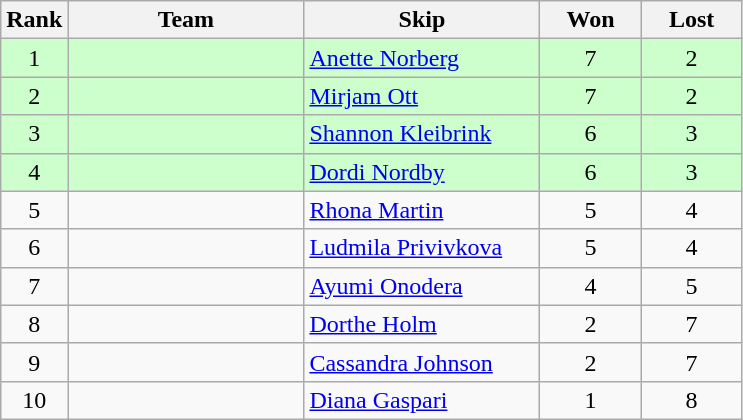<table class="wikitable" style="text-align:center;">
<tr>
<th width=25>Rank</th>
<th width=150>Team</th>
<th width=150>Skip</th>
<th width=60>Won</th>
<th width=60>Lost</th>
</tr>
<tr style="background:#cfc;">
<td>1</td>
<td align=left></td>
<td align=left><a href='#'>Anette Norberg</a></td>
<td>7</td>
<td>2</td>
</tr>
<tr style="background:#cfc;">
<td>2</td>
<td align=left></td>
<td align=left><a href='#'>Mirjam Ott</a></td>
<td>7</td>
<td>2</td>
</tr>
<tr style="background:#cfc;">
<td>3</td>
<td align=left></td>
<td align=left><a href='#'>Shannon Kleibrink</a></td>
<td>6</td>
<td>3</td>
</tr>
<tr style="background:#cfc;">
<td>4</td>
<td align=left></td>
<td align=left><a href='#'>Dordi Nordby</a></td>
<td>6</td>
<td>3</td>
</tr>
<tr>
<td>5</td>
<td align=left></td>
<td align=left><a href='#'>Rhona Martin</a></td>
<td>5</td>
<td>4</td>
</tr>
<tr>
<td>6</td>
<td align=left></td>
<td align=left><a href='#'>Ludmila Privivkova</a></td>
<td>5</td>
<td>4</td>
</tr>
<tr>
<td>7</td>
<td align=left></td>
<td align=left><a href='#'>Ayumi Onodera</a></td>
<td>4</td>
<td>5</td>
</tr>
<tr>
<td>8</td>
<td align=left></td>
<td align=left><a href='#'>Dorthe Holm</a></td>
<td>2</td>
<td>7</td>
</tr>
<tr>
<td>9</td>
<td align=left></td>
<td align=left><a href='#'>Cassandra Johnson</a></td>
<td>2</td>
<td>7</td>
</tr>
<tr>
<td>10</td>
<td align=left></td>
<td align=left><a href='#'>Diana Gaspari</a></td>
<td>1</td>
<td>8</td>
</tr>
</table>
